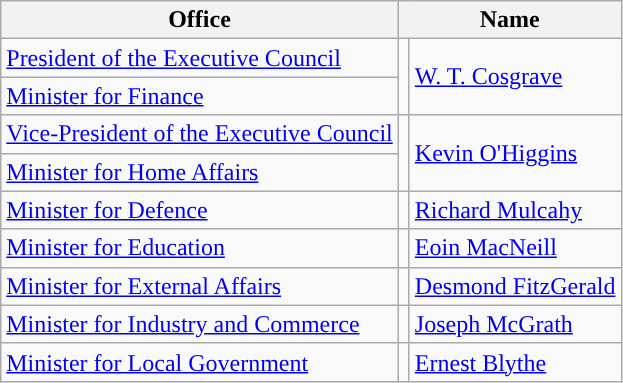<table class="wikitable">
<tr>
<th>Office</th>
<th colspan="2">Name</th>
</tr>
<tr>
<td><a href='#'>President of the Executive Council</a></td>
<td rowspan=2 style="background-color: "></td>
<td rowspan=2><a href='#'>W. T. Cosgrave</a></td>
</tr>
<tr>
<td><a href='#'>Minister for Finance</a></td>
</tr>
<tr>
<td><a href='#'>Vice-President of the Executive Council</a></td>
<td rowspan=2 style="background-color: "></td>
<td rowspan=2><a href='#'>Kevin O'Higgins</a></td>
</tr>
<tr>
<td><a href='#'>Minister for Home Affairs</a></td>
</tr>
<tr>
<td><a href='#'>Minister for Defence</a></td>
<td style="background-color: "></td>
<td><a href='#'>Richard Mulcahy</a></td>
</tr>
<tr>
<td><a href='#'>Minister for Education</a></td>
<td style="background-color: "></td>
<td><a href='#'>Eoin MacNeill</a></td>
</tr>
<tr>
<td><a href='#'>Minister for External Affairs</a></td>
<td style="background-color: "></td>
<td><a href='#'>Desmond FitzGerald</a></td>
</tr>
<tr>
<td><a href='#'>Minister for Industry and Commerce</a></td>
<td style="background-color: "></td>
<td><a href='#'>Joseph McGrath</a></td>
</tr>
<tr>
<td><a href='#'>Minister for Local Government</a></td>
<td style="background-color: "></td>
<td><a href='#'>Ernest Blythe</a></td>
</tr>
</table>
